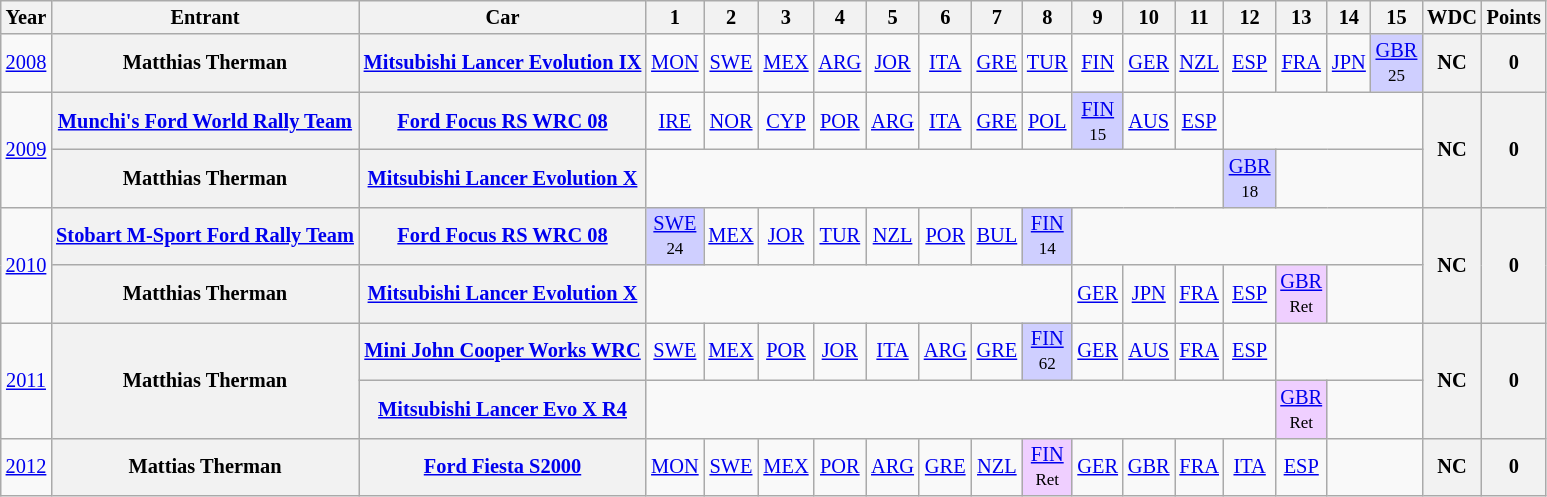<table class="wikitable" border="1" style="text-align:center; font-size:85%;">
<tr>
<th>Year</th>
<th>Entrant</th>
<th>Car</th>
<th>1</th>
<th>2</th>
<th>3</th>
<th>4</th>
<th>5</th>
<th>6</th>
<th>7</th>
<th>8</th>
<th>9</th>
<th>10</th>
<th>11</th>
<th>12</th>
<th>13</th>
<th>14</th>
<th>15</th>
<th>WDC</th>
<th>Points</th>
</tr>
<tr>
<td><a href='#'>2008</a></td>
<th nowrap>Matthias Therman</th>
<th nowrap><a href='#'>Mitsubishi Lancer Evolution IX</a></th>
<td><a href='#'>MON</a></td>
<td><a href='#'>SWE</a></td>
<td><a href='#'>MEX</a></td>
<td><a href='#'>ARG</a></td>
<td><a href='#'>JOR</a></td>
<td><a href='#'>ITA</a></td>
<td><a href='#'>GRE</a></td>
<td><a href='#'>TUR</a></td>
<td><a href='#'>FIN</a></td>
<td><a href='#'>GER</a></td>
<td><a href='#'>NZL</a></td>
<td><a href='#'>ESP</a></td>
<td><a href='#'>FRA</a></td>
<td><a href='#'>JPN</a></td>
<td style="background:#CFCFFF;"><a href='#'>GBR</a><br><small>25</small></td>
<th>NC</th>
<th>0</th>
</tr>
<tr>
<td rowspan=2><a href='#'>2009</a></td>
<th nowrap><a href='#'>Munchi's Ford World Rally Team</a></th>
<th nowrap><a href='#'>Ford Focus RS WRC 08</a></th>
<td><a href='#'>IRE</a></td>
<td><a href='#'>NOR</a></td>
<td><a href='#'>CYP</a></td>
<td><a href='#'>POR</a></td>
<td><a href='#'>ARG</a></td>
<td><a href='#'>ITA</a></td>
<td><a href='#'>GRE</a></td>
<td><a href='#'>POL</a></td>
<td style="background:#CFCFFF;"><a href='#'>FIN</a><br><small>15</small></td>
<td><a href='#'>AUS</a></td>
<td><a href='#'>ESP</a></td>
<td colspan=4></td>
<th rowspan=2>NC</th>
<th rowspan=2>0</th>
</tr>
<tr>
<th nowrap>Matthias Therman</th>
<th nowrap><a href='#'>Mitsubishi Lancer Evolution X</a></th>
<td colspan=11></td>
<td style="background:#CFCFFF;"><a href='#'>GBR</a><br><small>18</small></td>
<td colspan=3></td>
</tr>
<tr>
<td rowspan=2><a href='#'>2010</a></td>
<th nowrap><a href='#'>Stobart M-Sport Ford Rally Team</a></th>
<th nowrap><a href='#'>Ford Focus RS WRC 08</a></th>
<td style="background:#CFCFFF;"><a href='#'>SWE</a><br><small>24</small></td>
<td><a href='#'>MEX</a></td>
<td><a href='#'>JOR</a></td>
<td><a href='#'>TUR</a></td>
<td><a href='#'>NZL</a></td>
<td><a href='#'>POR</a></td>
<td><a href='#'>BUL</a></td>
<td style="background:#CFCFFF;"><a href='#'>FIN</a><br><small>14</small></td>
<td colspan=7></td>
<th rowspan=2>NC</th>
<th rowspan=2>0</th>
</tr>
<tr>
<th nowrap>Matthias Therman</th>
<th nowrap><a href='#'>Mitsubishi Lancer Evolution X</a></th>
<td colspan=8></td>
<td><a href='#'>GER</a></td>
<td><a href='#'>JPN</a></td>
<td><a href='#'>FRA</a></td>
<td><a href='#'>ESP</a></td>
<td style="background:#EFCFFF;"><a href='#'>GBR</a><br><small>Ret</small></td>
<td colspan=2></td>
</tr>
<tr>
<td rowspan=2><a href='#'>2011</a></td>
<th rowspan=2 nowrap>Matthias Therman</th>
<th nowrap><a href='#'>Mini John Cooper Works WRC</a></th>
<td><a href='#'>SWE</a></td>
<td><a href='#'>MEX</a></td>
<td><a href='#'>POR</a></td>
<td><a href='#'>JOR</a></td>
<td><a href='#'>ITA</a></td>
<td><a href='#'>ARG</a></td>
<td><a href='#'>GRE</a></td>
<td style="background:#CFCFFF;"><a href='#'>FIN</a><br><small>62</small></td>
<td><a href='#'>GER</a></td>
<td><a href='#'>AUS</a></td>
<td><a href='#'>FRA</a></td>
<td><a href='#'>ESP</a></td>
<td colspan=3></td>
<th rowspan=2>NC</th>
<th rowspan=2>0</th>
</tr>
<tr>
<th nowrap><a href='#'>Mitsubishi Lancer Evo X R4</a></th>
<td colspan=12></td>
<td style="background:#EFCFFF;"><a href='#'>GBR</a><br><small>Ret</small></td>
<td colspan=2></td>
</tr>
<tr>
<td><a href='#'>2012</a></td>
<th nowrap>Mattias Therman</th>
<th nowrap><a href='#'>Ford Fiesta S2000</a></th>
<td><a href='#'>MON</a></td>
<td><a href='#'>SWE</a></td>
<td><a href='#'>MEX</a></td>
<td><a href='#'>POR</a></td>
<td><a href='#'>ARG</a></td>
<td><a href='#'>GRE</a></td>
<td><a href='#'>NZL</a></td>
<td style="background:#EFCFFF;"><a href='#'>FIN</a><br><small>Ret</small></td>
<td><a href='#'>GER</a></td>
<td><a href='#'>GBR</a></td>
<td><a href='#'>FRA</a></td>
<td><a href='#'>ITA</a></td>
<td><a href='#'>ESP</a></td>
<td colspan=2></td>
<th>NC</th>
<th>0</th>
</tr>
</table>
